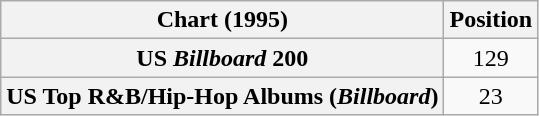<table class="wikitable sortable plainrowheaders" style="text-align:center">
<tr>
<th scope="col">Chart (1995)</th>
<th scope="col">Position</th>
</tr>
<tr>
<th scope="row">US <em>Billboard</em> 200</th>
<td>129</td>
</tr>
<tr>
<th scope="row">US Top R&B/Hip-Hop Albums (<em>Billboard</em>)</th>
<td>23</td>
</tr>
</table>
